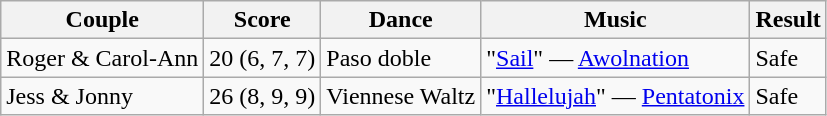<table class="wikitable sortable">
<tr>
<th rowspan="1">Couple<br></th>
<th colspan="1">Score</th>
<th rowspan="1">Dance</th>
<th rowspan="1">Music</th>
<th rowspan="1">Result</th>
</tr>
<tr>
<td>Roger & Carol-Ann<br></td>
<td>20 (6, 7, 7)</td>
<td>Paso doble</td>
<td>"<a href='#'>Sail</a>" — <a href='#'>Awolnation</a></td>
<td>Safe</td>
</tr>
<tr>
<td>Jess & Jonny<br></td>
<td>26 (8, 9, 9)</td>
<td>Viennese Waltz</td>
<td>"<a href='#'>Hallelujah</a>" — <a href='#'>Pentatonix</a></td>
<td>Safe</td>
</tr>
</table>
